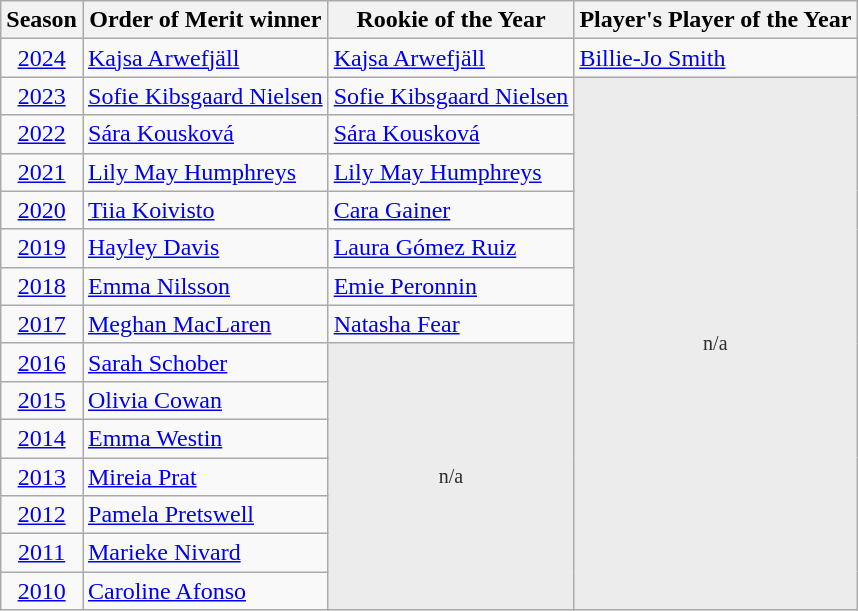<table class="wikitable">
<tr>
<th>Season</th>
<th>Order of Merit winner</th>
<th>Rookie of the Year</th>
<th>Player's Player of the Year</th>
</tr>
<tr>
<td align=center><a href='#'>2024</a></td>
<td> <a href='#'>Kajsa Arwefjäll</a></td>
<td> <a href='#'>Kajsa Arwefjäll</a></td>
<td> <a href='#'>Billie-Jo Smith</a></td>
</tr>
<tr>
<td align=center><a href='#'>2023</a></td>
<td> <a href='#'>Sofie Kibsgaard Nielsen</a></td>
<td> <a href='#'>Sofie Kibsgaard Nielsen</a></td>
<td rowspan=14 style="background: #ececec; color: #2C2C2C; vertical-align: middle; font-size: smaller; text-align: center; " class="table-na">n/a</td>
</tr>
<tr>
<td align=center><a href='#'>2022</a></td>
<td> <a href='#'>Sára Kousková</a></td>
<td> <a href='#'>Sára Kousková</a></td>
</tr>
<tr>
<td align=center><a href='#'>2021</a></td>
<td> <a href='#'>Lily May Humphreys</a></td>
<td> <a href='#'>Lily May Humphreys</a></td>
</tr>
<tr>
<td align=center><a href='#'>2020</a></td>
<td> <a href='#'>Tiia Koivisto</a></td>
<td> <a href='#'>Cara Gainer</a></td>
</tr>
<tr>
<td align=center><a href='#'>2019</a></td>
<td> <a href='#'>Hayley Davis</a></td>
<td> <a href='#'>Laura Gómez Ruiz</a></td>
</tr>
<tr>
<td align=center><a href='#'>2018</a></td>
<td> <a href='#'>Emma Nilsson</a></td>
<td> <a href='#'>Emie Peronnin</a></td>
</tr>
<tr>
<td align=center><a href='#'>2017</a></td>
<td> <a href='#'>Meghan MacLaren</a></td>
<td> <a href='#'>Natasha Fear</a></td>
</tr>
<tr>
<td align=center><a href='#'>2016</a></td>
<td> <a href='#'>Sarah Schober</a></td>
<td rowspan=7 style="background: #ececec; color: #2C2C2C; vertical-align: middle; font-size: smaller; text-align: center; " class="table-na">n/a</td>
</tr>
<tr>
<td align=center><a href='#'>2015</a></td>
<td> <a href='#'>Olivia Cowan</a></td>
</tr>
<tr>
<td align=center><a href='#'>2014</a></td>
<td> <a href='#'>Emma Westin</a></td>
</tr>
<tr>
<td align=center><a href='#'>2013</a></td>
<td> <a href='#'>Mireia Prat</a></td>
</tr>
<tr>
<td align=center><a href='#'>2012</a></td>
<td> <a href='#'>Pamela Pretswell</a></td>
</tr>
<tr>
<td align=center><a href='#'>2011</a></td>
<td> <a href='#'>Marieke Nivard</a></td>
</tr>
<tr>
<td align=center><a href='#'>2010</a></td>
<td> <a href='#'>Caroline Afonso</a></td>
</tr>
</table>
